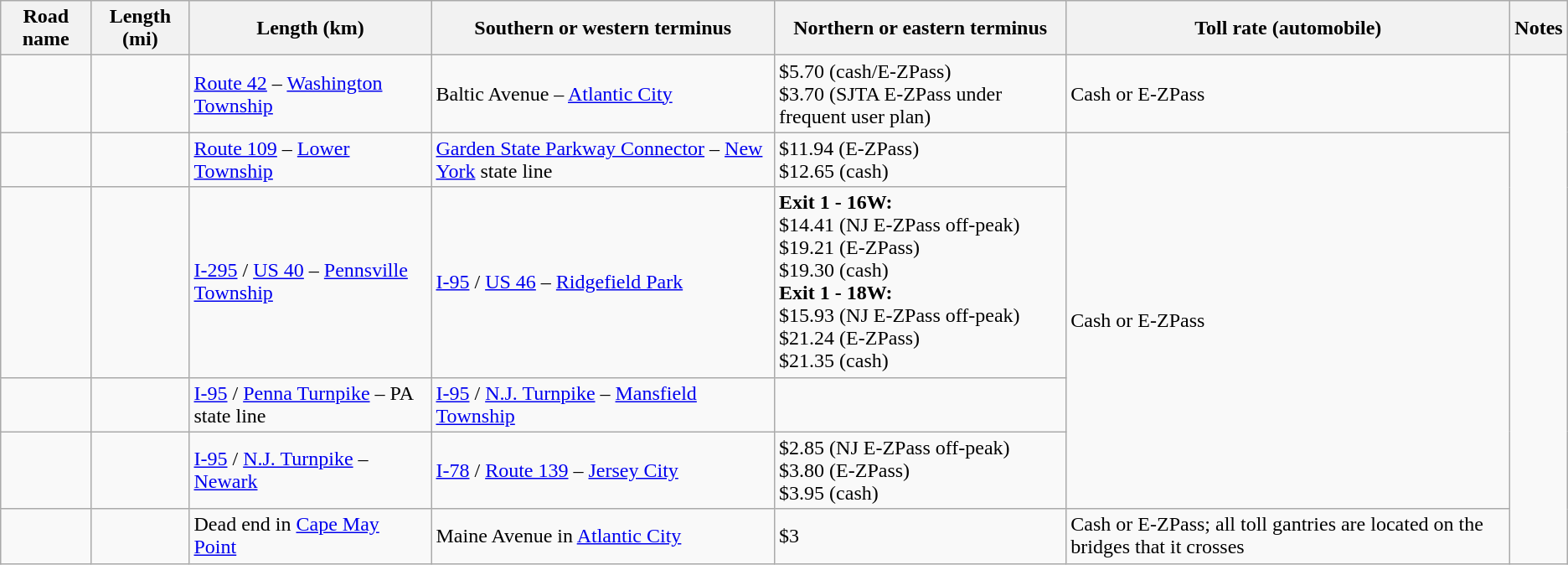<table class="wikitable">
<tr>
<th scope="col">Road name</th>
<th scope="col">Length (mi)</th>
<th scope="col">Length (km)</th>
<th scope="col">Southern or western terminus</th>
<th scope="col">Northern or eastern terminus</th>
<th scope="col">Toll rate (automobile)</th>
<th scope="col">Notes</th>
</tr>
<tr>
<td></td>
<td></td>
<td><a href='#'>Route 42</a> – <a href='#'>Washington Township</a></td>
<td>Baltic Avenue – <a href='#'>Atlantic City</a></td>
<td>$5.70 (cash/E-ZPass)<br>$3.70 (SJTA E-ZPass under frequent user plan)</td>
<td>Cash or E-ZPass</td>
</tr>
<tr>
<td></td>
<td></td>
<td><a href='#'>Route 109</a> – <a href='#'>Lower Township</a></td>
<td><a href='#'>Garden State Parkway Connector</a> – <a href='#'>New York</a> state line</td>
<td>$11.94 (E-ZPass)<br>$12.65 (cash)</td>
<td rowspan="4">Cash or E-ZPass</td>
</tr>
<tr>
<td></td>
<td></td>
<td><a href='#'>I-295</a> / <a href='#'>US 40</a> – <a href='#'>Pennsville Township</a></td>
<td><a href='#'>I-95</a> / <a href='#'>US 46</a> – <a href='#'>Ridgefield Park</a></td>
<td><strong>Exit 1 - 16W:</strong><br>$14.41 (NJ E-ZPass off-peak)<br>$19.21 (E-ZPass)<br>$19.30 (cash)<br><strong>Exit 1 - 18W:</strong><br>$15.93 (NJ E-ZPass off-peak)<br>$21.24 (E-ZPass)<br>$21.35 (cash)</td>
</tr>
<tr>
<td></td>
<td></td>
<td><a href='#'>I-95</a> / <a href='#'>Penna Turnpike</a> – PA state line</td>
<td><a href='#'>I-95</a> / <a href='#'>N.J. Turnpike</a> – <a href='#'>Mansfield Township</a></td>
<td></td>
</tr>
<tr>
<td></td>
<td></td>
<td><a href='#'>I-95</a> / <a href='#'>N.J. Turnpike</a> – <a href='#'>Newark</a></td>
<td><a href='#'>I-78</a> / <a href='#'>Route 139</a> – <a href='#'>Jersey City</a></td>
<td>$2.85 (NJ E-ZPass off-peak)<br>$3.80 (E-ZPass)<br>$3.95 (cash)</td>
</tr>
<tr>
<td></td>
<td></td>
<td>Dead end in <a href='#'>Cape May Point</a></td>
<td>Maine Avenue in <a href='#'>Atlantic City</a></td>
<td>$3</td>
<td rowspan="4">Cash or E-ZPass; all toll gantries are located on the bridges that it crosses</td>
</tr>
</table>
